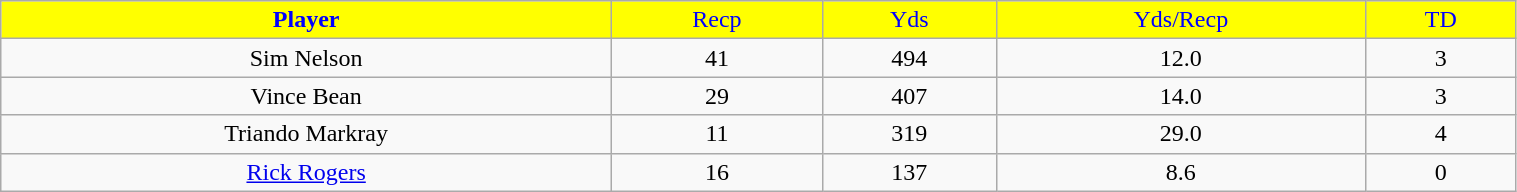<table class="wikitable" width="80%">
<tr align="center"  style="background:yellow;color:blue;">
<td><strong>Player</strong></td>
<td>Recp</td>
<td>Yds</td>
<td>Yds/Recp</td>
<td>TD</td>
</tr>
<tr align="center" bgcolor="">
<td>Sim Nelson</td>
<td>41</td>
<td>494</td>
<td>12.0</td>
<td>3</td>
</tr>
<tr align="center" bgcolor="">
<td>Vince Bean</td>
<td>29</td>
<td>407</td>
<td>14.0</td>
<td>3</td>
</tr>
<tr align="center" bgcolor="">
<td>Triando Markray</td>
<td>11</td>
<td>319</td>
<td>29.0</td>
<td>4</td>
</tr>
<tr align="center" bgcolor="">
<td><a href='#'>Rick Rogers</a></td>
<td>16</td>
<td>137</td>
<td>8.6</td>
<td>0</td>
</tr>
</table>
